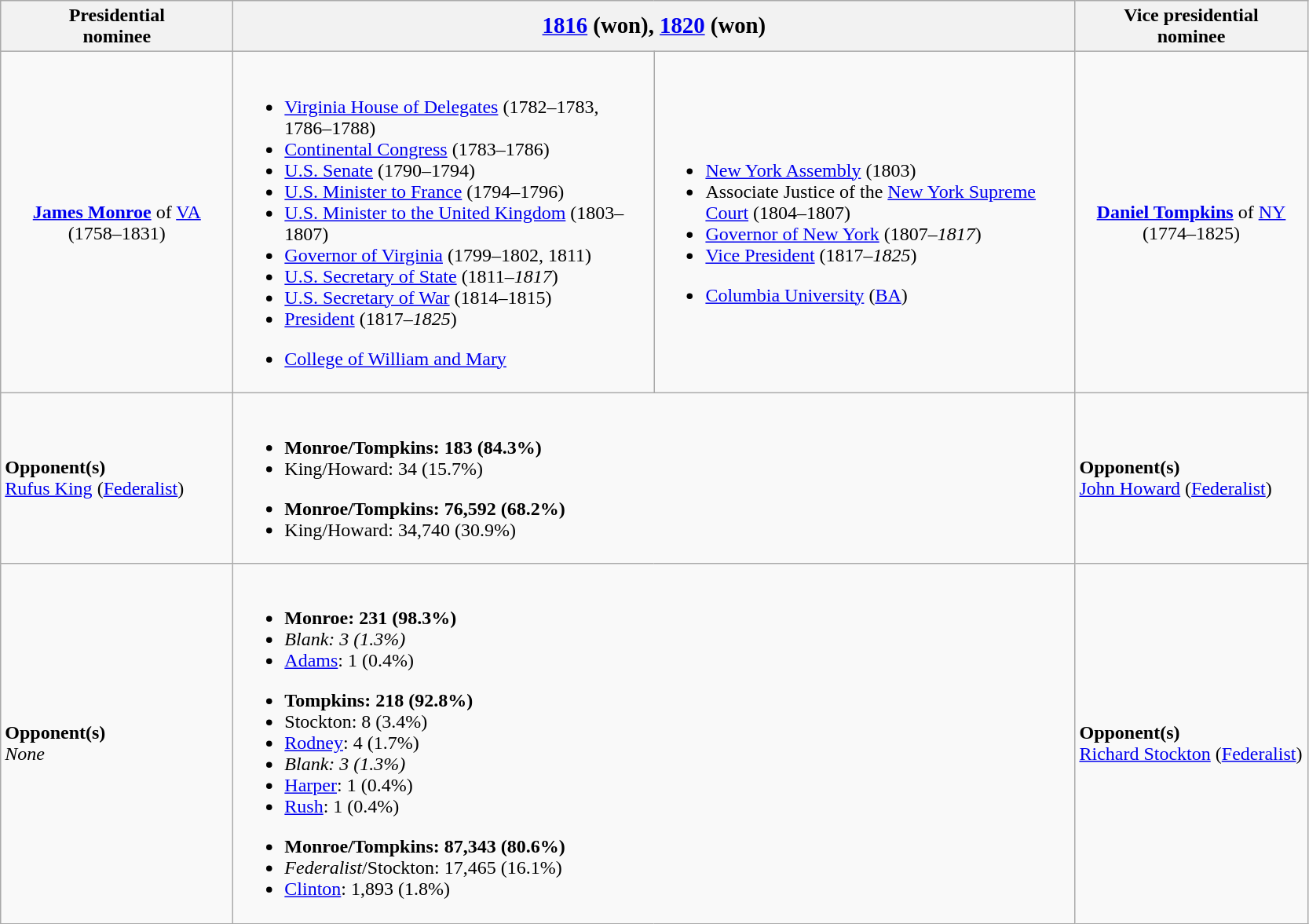<table class="wikitable">
<tr>
<th width=190>Presidential<br>nominee</th>
<th colspan=2><big><a href='#'>1816</a> (won), <a href='#'>1820</a> (won)</big></th>
<th width=190>Vice presidential<br>nominee</th>
</tr>
<tr>
<td style="text-align:center;"><strong><a href='#'>James Monroe</a></strong> of <a href='#'>VA</a><br>(1758–1831)<br></td>
<td width=350><br><ul><li><a href='#'>Virginia House of Delegates</a> (1782–1783, 1786–1788)</li><li><a href='#'>Continental Congress</a> (1783–1786)</li><li><a href='#'>U.S. Senate</a> (1790–1794)</li><li><a href='#'>U.S. Minister to France</a> (1794–1796)</li><li><a href='#'>U.S. Minister to the United Kingdom</a> (1803–1807)</li><li><a href='#'>Governor of Virginia</a> (1799–1802, 1811)</li><li><a href='#'>U.S. Secretary of State</a> (1811–<em>1817</em>)</li><li><a href='#'>U.S. Secretary of War</a> (1814–1815)</li><li><a href='#'>President</a> (1817–<em>1825</em>)</li></ul><ul><li><a href='#'>College of William and Mary</a></li></ul></td>
<td width=350><br><ul><li><a href='#'>New York Assembly</a> (1803)</li><li>Associate Justice of the <a href='#'>New York Supreme Court</a> (1804–1807)</li><li><a href='#'>Governor of New York</a> (1807–<em>1817</em>)</li><li><a href='#'>Vice President</a> (1817–<em>1825</em>)</li></ul><ul><li><a href='#'>Columbia University</a> (<a href='#'>BA</a>)</li></ul></td>
<td style="text-align:center;"><strong><a href='#'>Daniel Tompkins</a></strong> of <a href='#'>NY</a><br>(1774–1825)<br></td>
</tr>
<tr>
<td><strong>Opponent(s)</strong><br><a href='#'>Rufus King</a> (<a href='#'>Federalist</a>)</td>
<td colspan=2><br><ul><li><strong>Monroe/Tompkins: 183 (84.3%)</strong></li><li>King/Howard: 34 (15.7%)</li></ul><ul><li><strong>Monroe/Tompkins: 76,592 (68.2%)</strong></li><li>King/Howard: 34,740 (30.9%)</li></ul></td>
<td><strong>Opponent(s)</strong><br><a href='#'>John Howard</a> (<a href='#'>Federalist</a>)</td>
</tr>
<tr>
<td><strong>Opponent(s)</strong><br><em>None</em></td>
<td colspan=2><br><ul><li><strong>Monroe: 231 (98.3%)</strong></li><li><em>Blank: 3 (1.3%)</em></li><li><a href='#'>Adams</a>: 1 (0.4%)</li></ul><ul><li><strong>Tompkins: 218 (92.8%)</strong></li><li>Stockton: 8 (3.4%)</li><li><a href='#'>Rodney</a>: 4 (1.7%)</li><li><em>Blank: 3 (1.3%)</em></li><li><a href='#'>Harper</a>: 1 (0.4%)</li><li><a href='#'>Rush</a>:  1 (0.4%)</li></ul><ul><li><strong>Monroe/Tompkins: 87,343 (80.6%)</strong></li><li><em>Federalist</em>/Stockton: 17,465 (16.1%)</li><li><a href='#'>Clinton</a>: 1,893 (1.8%)</li></ul></td>
<td><strong>Opponent(s)</strong><br><a href='#'>Richard Stockton</a> (<a href='#'>Federalist</a>)</td>
</tr>
</table>
